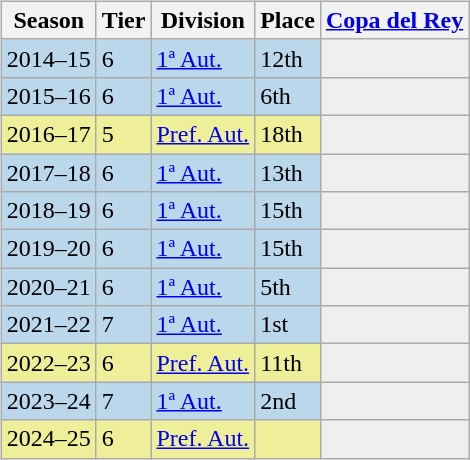<table>
<tr>
<td valign="top" width=0%><br><table class="wikitable">
<tr style="background:#f0f6fa;">
<th>Season</th>
<th>Tier</th>
<th>Division</th>
<th>Place</th>
<th><a href='#'>Copa del Rey</a></th>
</tr>
<tr>
<td style="background:#BBD7EC;">2014–15</td>
<td style="background:#BBD7EC;">6</td>
<td style="background:#BBD7EC;"><a href='#'>1ª Aut.</a></td>
<td style="background:#BBD7EC;">12th</td>
<th style="background:#efefef;"></th>
</tr>
<tr>
<td style="background:#BBD7EC;">2015–16</td>
<td style="background:#BBD7EC;">6</td>
<td style="background:#BBD7EC;"><a href='#'>1ª Aut.</a></td>
<td style="background:#BBD7EC;">6th</td>
<th style="background:#efefef;"></th>
</tr>
<tr>
<td style="background:#EFEF99;">2016–17</td>
<td style="background:#EFEF99;">5</td>
<td style="background:#EFEF99;"><a href='#'>Pref. Aut.</a></td>
<td style="background:#EFEF99;">18th</td>
<th style="background:#efefef;"></th>
</tr>
<tr>
<td style="background:#BBD7EC;">2017–18</td>
<td style="background:#BBD7EC;">6</td>
<td style="background:#BBD7EC;"><a href='#'>1ª Aut.</a></td>
<td style="background:#BBD7EC;">13th</td>
<th style="background:#efefef;"></th>
</tr>
<tr>
<td style="background:#BBD7EC;">2018–19</td>
<td style="background:#BBD7EC;">6</td>
<td style="background:#BBD7EC;"><a href='#'>1ª Aut.</a></td>
<td style="background:#BBD7EC;">15th</td>
<th style="background:#efefef;"></th>
</tr>
<tr>
<td style="background:#BBD7EC;">2019–20</td>
<td style="background:#BBD7EC;">6</td>
<td style="background:#BBD7EC;"><a href='#'>1ª Aut.</a></td>
<td style="background:#BBD7EC;">15th</td>
<th style="background:#efefef;"></th>
</tr>
<tr>
<td style="background:#BBD7EC;">2020–21</td>
<td style="background:#BBD7EC;">6</td>
<td style="background:#BBD7EC;"><a href='#'>1ª Aut.</a></td>
<td style="background:#BBD7EC;">5th</td>
<th style="background:#efefef;"></th>
</tr>
<tr>
<td style="background:#BBD7EC;">2021–22</td>
<td style="background:#BBD7EC;">7</td>
<td style="background:#BBD7EC;"><a href='#'>1ª Aut.</a></td>
<td style="background:#BBD7EC;">1st</td>
<th style="background:#efefef;"></th>
</tr>
<tr>
<td style="background:#EFEF99;">2022–23</td>
<td style="background:#EFEF99;">6</td>
<td style="background:#EFEF99;"><a href='#'>Pref. Aut.</a></td>
<td style="background:#EFEF99;">11th</td>
<th style="background:#efefef;"></th>
</tr>
<tr>
<td style="background:#BBD7EC;">2023–24</td>
<td style="background:#BBD7EC;">7</td>
<td style="background:#BBD7EC;"><a href='#'>1ª Aut.</a></td>
<td style="background:#BBD7EC;">2nd</td>
<th style="background:#efefef;"></th>
</tr>
<tr>
<td style="background:#EFEF99;">2024–25</td>
<td style="background:#EFEF99;">6</td>
<td style="background:#EFEF99;"><a href='#'>Pref. Aut.</a></td>
<td style="background:#EFEF99;"></td>
<th style="background:#efefef;"></th>
</tr>
</table>
</td>
</tr>
</table>
